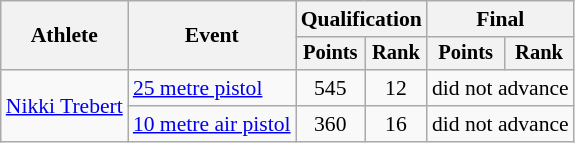<table class="wikitable" style="font-size:90%">
<tr>
<th rowspan=2>Athlete</th>
<th rowspan=2>Event</th>
<th colspan=2>Qualification</th>
<th colspan=2>Final</th>
</tr>
<tr style="font-size:95%">
<th>Points</th>
<th>Rank</th>
<th>Points</th>
<th>Rank</th>
</tr>
<tr align=center>
<td align=left rowspan=2><a href='#'>Nikki Trebert</a></td>
<td align=left><a href='#'>25 metre pistol</a></td>
<td>545</td>
<td>12</td>
<td colspan=2>did not advance</td>
</tr>
<tr align=center>
<td align=left><a href='#'>10 metre air pistol</a></td>
<td>360</td>
<td>16</td>
<td colspan=2>did not advance</td>
</tr>
</table>
